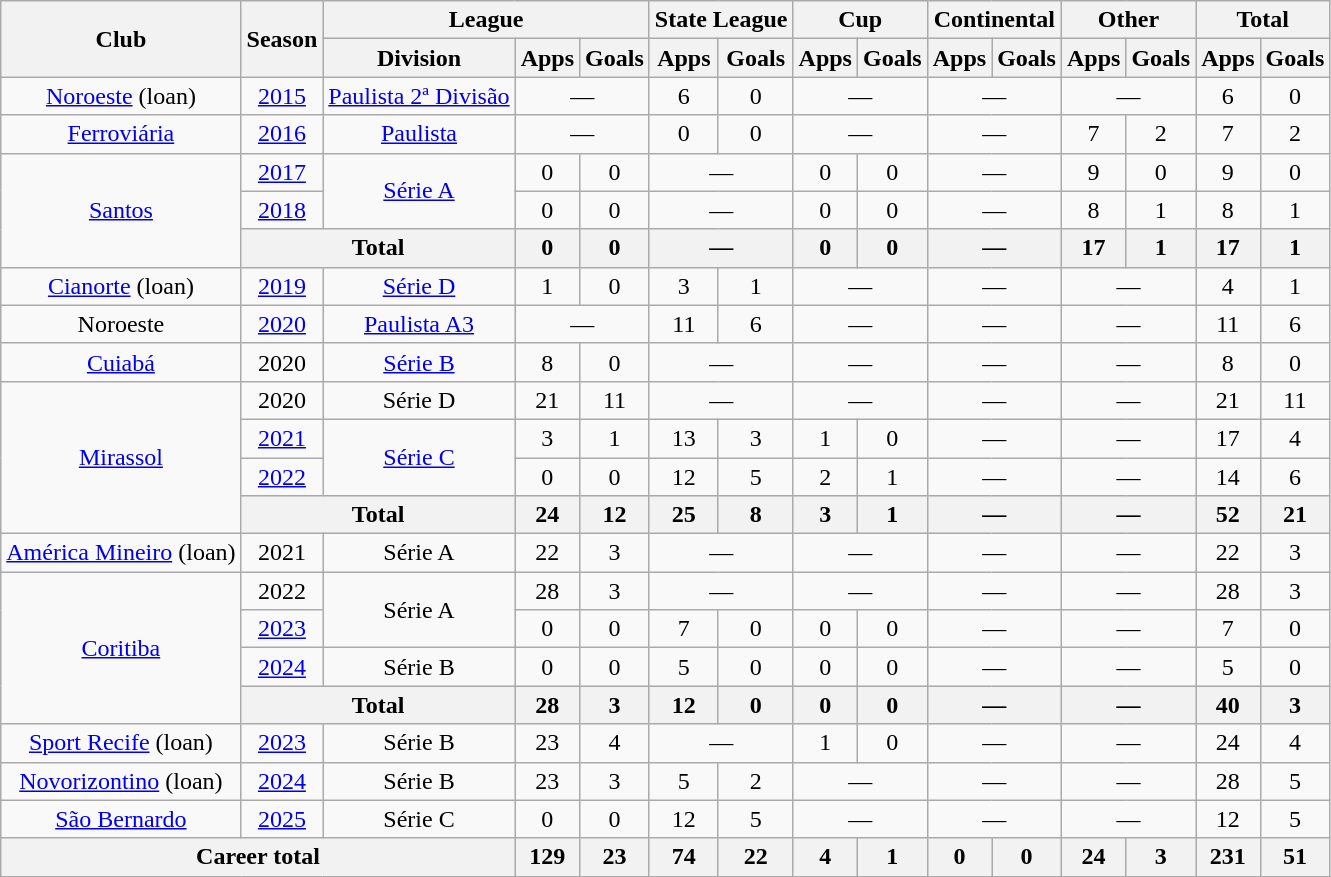<table class="wikitable" style="text-align: center;">
<tr>
<th rowspan="2">Club</th>
<th rowspan="2">Season</th>
<th colspan="3">League</th>
<th colspan="2">State League</th>
<th colspan="2">Cup</th>
<th colspan="2">Continental</th>
<th colspan="2">Other</th>
<th colspan="2">Total</th>
</tr>
<tr>
<th>Division</th>
<th>Apps</th>
<th>Goals</th>
<th>Apps</th>
<th>Goals</th>
<th>Apps</th>
<th>Goals</th>
<th>Apps</th>
<th>Goals</th>
<th>Apps</th>
<th>Goals</th>
<th>Apps</th>
<th>Goals</th>
</tr>
<tr>
<td valign="center"><a href='#'>Noroeste</a> (loan)</td>
<td><a href='#'>2015</a></td>
<td><a href='#'>Paulista 2ª Divisão</a></td>
<td colspan="2">—</td>
<td>6</td>
<td>0</td>
<td colspan="2">—</td>
<td colspan="2">—</td>
<td colspan="2">—</td>
<td>6</td>
<td>0</td>
</tr>
<tr>
<td valign="center"><a href='#'>Ferroviária</a></td>
<td><a href='#'>2016</a></td>
<td><a href='#'>Paulista</a></td>
<td colspan="2">—</td>
<td>0</td>
<td>0</td>
<td colspan="2">—</td>
<td colspan="2">—</td>
<td>7</td>
<td>2</td>
<td>7</td>
<td>2</td>
</tr>
<tr>
<td rowspan="3" valign="center"><a href='#'>Santos</a></td>
<td><a href='#'>2017</a></td>
<td rowspan="2"><a href='#'>Série A</a></td>
<td>0</td>
<td>0</td>
<td colspan="2">—</td>
<td>0</td>
<td>0</td>
<td colspan="2">—</td>
<td>9</td>
<td>0</td>
<td>9</td>
<td>0</td>
</tr>
<tr>
<td><a href='#'>2018</a></td>
<td>0</td>
<td>0</td>
<td colspan="2">—</td>
<td>0</td>
<td>0</td>
<td colspan="2">—</td>
<td>8</td>
<td>1</td>
<td>8</td>
<td>1</td>
</tr>
<tr>
<th colspan="2">Total</th>
<th>0</th>
<th>0</th>
<th colspan="2">—</th>
<th>0</th>
<th>0</th>
<th colspan="2">—</th>
<th>17</th>
<th>1</th>
<th>17</th>
<th>1</th>
</tr>
<tr>
<td valign="center"><a href='#'>Cianorte</a> (loan)</td>
<td><a href='#'>2019</a></td>
<td><a href='#'>Série D</a></td>
<td>1</td>
<td>0</td>
<td>3</td>
<td>1</td>
<td colspan="2">—</td>
<td colspan="2">—</td>
<td colspan="2">—</td>
<td>4</td>
<td>1</td>
</tr>
<tr>
<td valign="center">Noroeste</td>
<td><a href='#'>2020</a></td>
<td><a href='#'>Paulista A3</a></td>
<td colspan="2">—</td>
<td>11</td>
<td>6</td>
<td colspan="2">—</td>
<td colspan="2">—</td>
<td colspan="2">—</td>
<td>11</td>
<td>6</td>
</tr>
<tr>
<td valign="center"><a href='#'>Cuiabá</a></td>
<td>2020</td>
<td><a href='#'>Série B</a></td>
<td>8</td>
<td>0</td>
<td colspan="2">—</td>
<td colspan="2">—</td>
<td colspan="2">—</td>
<td colspan="2">—</td>
<td>8</td>
<td>0</td>
</tr>
<tr>
<td rowspan="4" valign="center"><a href='#'>Mirassol</a></td>
<td>2020</td>
<td>Série D</td>
<td>21</td>
<td>11</td>
<td colspan="2">—</td>
<td colspan="2">—</td>
<td colspan="2">—</td>
<td colspan="2">—</td>
<td>21</td>
<td>11</td>
</tr>
<tr>
<td><a href='#'>2021</a></td>
<td rowspan="2"><a href='#'>Série C</a></td>
<td>3</td>
<td>1</td>
<td>13</td>
<td>3</td>
<td>1</td>
<td>0</td>
<td colspan="2">—</td>
<td colspan="2">—</td>
<td>17</td>
<td>4</td>
</tr>
<tr>
<td><a href='#'>2022</a></td>
<td>0</td>
<td>0</td>
<td>12</td>
<td>5</td>
<td>2</td>
<td>1</td>
<td colspan="2">—</td>
<td colspan="2">—</td>
<td>14</td>
<td>6</td>
</tr>
<tr>
<th colspan="2">Total</th>
<th>24</th>
<th>12</th>
<th>25</th>
<th>8</th>
<th>3</th>
<th>1</th>
<th colspan="2">—</th>
<th colspan="2">—</th>
<th>52</th>
<th>21</th>
</tr>
<tr>
<td valign="center"><a href='#'>América Mineiro</a> (loan)</td>
<td>2021</td>
<td>Série A</td>
<td>22</td>
<td>3</td>
<td colspan="2">—</td>
<td colspan="2">—</td>
<td colspan="2">—</td>
<td colspan="2">—</td>
<td>22</td>
<td>3</td>
</tr>
<tr>
<td rowspan="4" valign="center"><a href='#'>Coritiba</a></td>
<td>2022</td>
<td rowspan="2">Série A</td>
<td>28</td>
<td>3</td>
<td colspan="2">—</td>
<td colspan="2">—</td>
<td colspan="2">—</td>
<td colspan="2">—</td>
<td>28</td>
<td>3</td>
</tr>
<tr>
<td><a href='#'>2023</a></td>
<td>0</td>
<td>0</td>
<td>7</td>
<td>0</td>
<td>0</td>
<td>0</td>
<td colspan="2">—</td>
<td colspan="2">—</td>
<td>7</td>
<td>0</td>
</tr>
<tr>
<td><a href='#'>2024</a></td>
<td>Série B</td>
<td>0</td>
<td>0</td>
<td>5</td>
<td>0</td>
<td>0</td>
<td>0</td>
<td colspan="2">—</td>
<td colspan="2">—</td>
<td>5</td>
<td>0</td>
</tr>
<tr>
<th colspan="2">Total</th>
<th>28</th>
<th>3</th>
<th>12</th>
<th>0</th>
<th>0</th>
<th>0</th>
<th colspan="2">—</th>
<th colspan="2">—</th>
<th>40</th>
<th>3</th>
</tr>
<tr>
<td><a href='#'>Sport Recife</a> (loan)</td>
<td><a href='#'>2023</a></td>
<td>Série B</td>
<td>23</td>
<td>4</td>
<td colspan="2">—</td>
<td>1</td>
<td>0</td>
<td colspan="2">—</td>
<td colspan="2">—</td>
<td>24</td>
<td>4</td>
</tr>
<tr>
<td><a href='#'>Novorizontino</a> (loan)</td>
<td><a href='#'>2024</a></td>
<td>Série B</td>
<td>23</td>
<td>3</td>
<td>5</td>
<td>2</td>
<td colspan="2">—</td>
<td colspan="2">—</td>
<td colspan="2">—</td>
<td>28</td>
<td>5</td>
</tr>
<tr>
<td><a href='#'>São Bernardo</a></td>
<td><a href='#'>2025</a></td>
<td>Série C</td>
<td>0</td>
<td>0</td>
<td>12</td>
<td>5</td>
<td colspan="2">—</td>
<td colspan="2">—</td>
<td colspan="2">—</td>
<td>12</td>
<td>5</td>
</tr>
<tr>
<th colspan="3"><strong>Career total</strong></th>
<th>129</th>
<th>23</th>
<th>74</th>
<th>22</th>
<th>4</th>
<th>1</th>
<th>0</th>
<th>0</th>
<th>24</th>
<th>3</th>
<th>231</th>
<th>51</th>
</tr>
</table>
